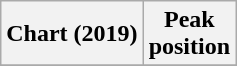<table class="wikitable sortable plainrowheaders">
<tr>
<th scope="col">Chart (2019)</th>
<th scope="col">Peak<br>position</th>
</tr>
<tr>
</tr>
</table>
